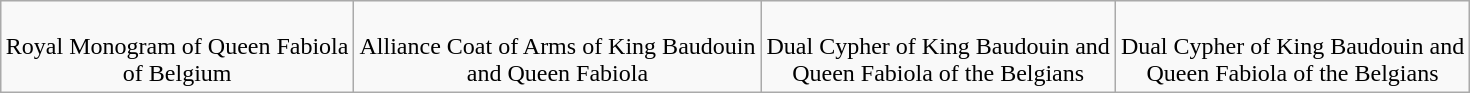<table class="wikitable" style="margin:1em auto; text-align:center;">
<tr>
<td><br>Royal Monogram of Queen Fabiola<br>of Belgium</td>
<td><br>Alliance Coat of Arms of King Baudouin<br>and Queen Fabiola</td>
<td><br>Dual Cypher of King Baudouin and<br>Queen Fabiola of the Belgians</td>
<td><br>Dual Cypher of King Baudouin and<br>Queen Fabiola of the Belgians</td>
</tr>
</table>
